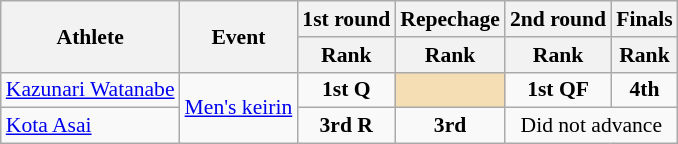<table class=wikitable style="font-size:90%">
<tr>
<th rowspan="2">Athlete</th>
<th rowspan="2">Event</th>
<th>1st round</th>
<th>Repechage</th>
<th>2nd round</th>
<th>Finals</th>
</tr>
<tr>
<th>Rank</th>
<th>Rank</th>
<th>Rank</th>
<th>Rank</th>
</tr>
<tr>
<td><a href='#'>Kazunari Watanabe</a></td>
<td rowspan=2><a href='#'>Men's keirin</a></td>
<td align=center><strong>1st Q</strong></td>
<td bgcolor=wheat></td>
<td align=center><strong>1st QF</strong></td>
<td align=center><strong>4th</strong></td>
</tr>
<tr>
<td><a href='#'>Kota Asai</a></td>
<td align=center><strong>3rd R</strong></td>
<td align=center><strong>3rd</strong></td>
<td style="text-align:center;" colspan="7">Did not advance</td>
</tr>
</table>
